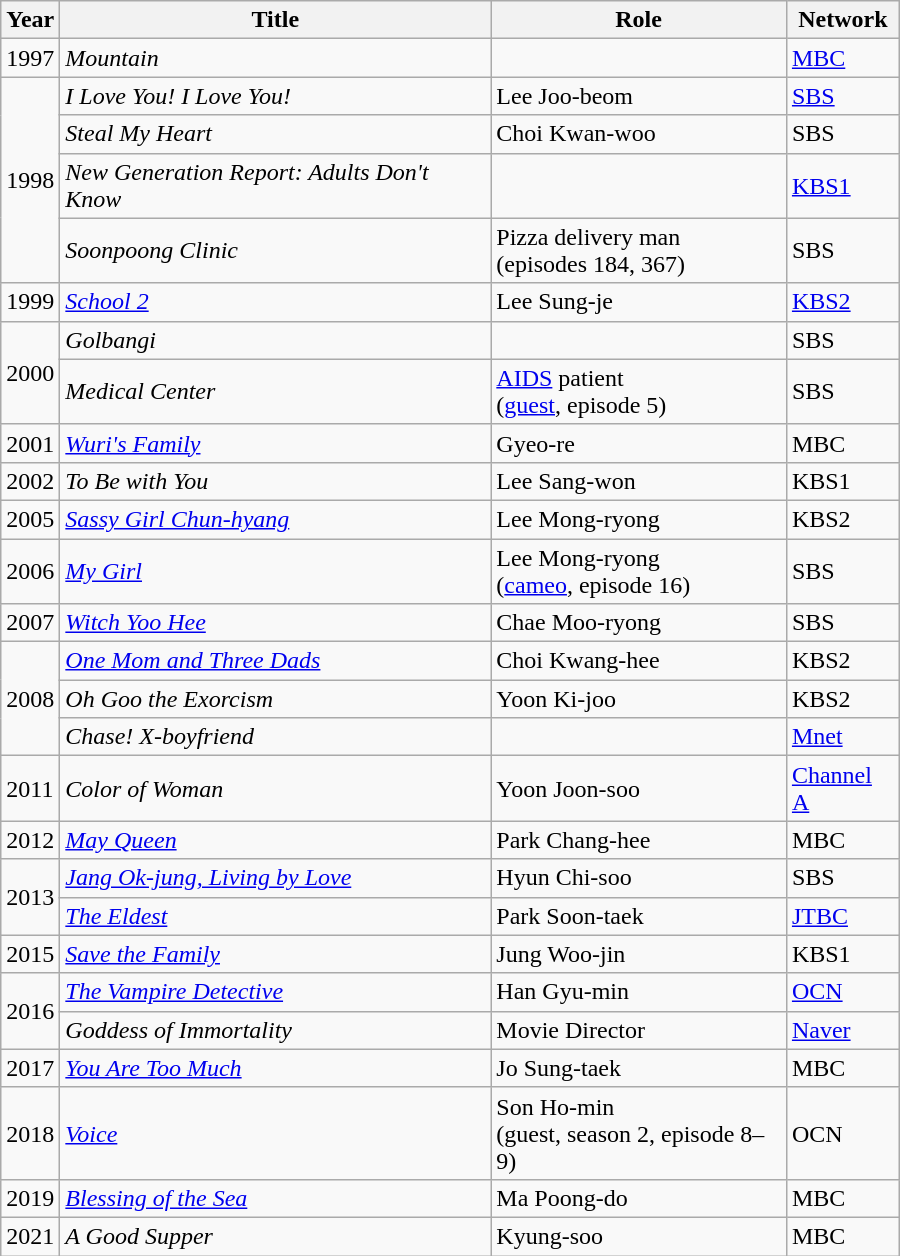<table class="wikitable" style="width:600px">
<tr>
<th width=10>Year</th>
<th>Title</th>
<th>Role</th>
<th>Network</th>
</tr>
<tr>
<td>1997</td>
<td><em>Mountain</em></td>
<td></td>
<td><a href='#'>MBC</a></td>
</tr>
<tr>
<td rowspan=4>1998</td>
<td><em>I Love You! I Love You!</em></td>
<td>Lee Joo-beom</td>
<td><a href='#'>SBS</a></td>
</tr>
<tr>
<td><em>Steal My Heart</em></td>
<td>Choi Kwan-woo</td>
<td>SBS</td>
</tr>
<tr>
<td><em>New Generation Report: Adults Don't Know</em></td>
<td></td>
<td><a href='#'>KBS1</a></td>
</tr>
<tr>
<td><em>Soonpoong Clinic</em></td>
<td>Pizza delivery man <br> (episodes 184, 367)</td>
<td>SBS</td>
</tr>
<tr>
<td>1999</td>
<td><em><a href='#'>School 2</a></em></td>
<td>Lee Sung-je</td>
<td><a href='#'>KBS2</a></td>
</tr>
<tr>
<td rowspan=2>2000</td>
<td><em>Golbangi</em></td>
<td></td>
<td>SBS</td>
</tr>
<tr>
<td><em>Medical Center</em></td>
<td><a href='#'>AIDS</a> patient <br> (<a href='#'>guest</a>, episode 5)</td>
<td>SBS</td>
</tr>
<tr>
<td>2001</td>
<td><em><a href='#'>Wuri's Family</a></em></td>
<td>Gyeo-re</td>
<td>MBC</td>
</tr>
<tr>
<td>2002</td>
<td><em>To Be with You</em></td>
<td>Lee Sang-won</td>
<td>KBS1</td>
</tr>
<tr>
<td>2005</td>
<td><em><a href='#'>Sassy Girl Chun-hyang</a></em></td>
<td>Lee Mong-ryong</td>
<td>KBS2</td>
</tr>
<tr>
<td>2006</td>
<td><em><a href='#'>My Girl</a></em></td>
<td>Lee Mong-ryong <br> (<a href='#'>cameo</a>, episode 16)</td>
<td>SBS</td>
</tr>
<tr>
<td>2007</td>
<td><em><a href='#'>Witch Yoo Hee</a></em></td>
<td>Chae Moo-ryong</td>
<td>SBS</td>
</tr>
<tr>
<td rowspan=3>2008</td>
<td><em><a href='#'>One Mom and Three Dads</a></em></td>
<td>Choi Kwang-hee</td>
<td>KBS2</td>
</tr>
<tr>
<td><em>Oh Goo the Exorcism</em></td>
<td>Yoon Ki-joo</td>
<td>KBS2</td>
</tr>
<tr>
<td><em>Chase! X-boyfriend</em></td>
<td></td>
<td><a href='#'>Mnet</a></td>
</tr>
<tr>
<td>2011</td>
<td><em>Color of Woman</em></td>
<td>Yoon Joon-soo</td>
<td><a href='#'>Channel A</a></td>
</tr>
<tr>
<td>2012</td>
<td><em><a href='#'>May Queen</a></em></td>
<td>Park Chang-hee</td>
<td>MBC</td>
</tr>
<tr>
<td rowspan=2>2013</td>
<td><em><a href='#'>Jang Ok-jung, Living by Love</a></em></td>
<td>Hyun Chi-soo</td>
<td>SBS</td>
</tr>
<tr>
<td><em><a href='#'>The Eldest</a></em></td>
<td>Park Soon-taek</td>
<td><a href='#'>JTBC</a></td>
</tr>
<tr>
<td>2015</td>
<td><em><a href='#'>Save the Family</a></em></td>
<td>Jung Woo-jin</td>
<td>KBS1</td>
</tr>
<tr>
<td rowspan=2>2016</td>
<td><em><a href='#'>The Vampire Detective</a></em></td>
<td>Han Gyu-min</td>
<td><a href='#'>OCN</a></td>
</tr>
<tr>
<td><em>Goddess of Immortality</em></td>
<td>Movie Director</td>
<td><a href='#'>Naver</a></td>
</tr>
<tr>
<td>2017</td>
<td><em><a href='#'>You Are Too Much</a></em></td>
<td>Jo Sung-taek</td>
<td>MBC</td>
</tr>
<tr>
<td>2018</td>
<td><em><a href='#'>Voice</a></em></td>
<td>Son Ho-min<br>(guest, season 2, episode 8–9)</td>
<td>OCN</td>
</tr>
<tr>
<td>2019</td>
<td><em><a href='#'>Blessing of the Sea</a></em></td>
<td>Ma Poong-do</td>
<td>MBC</td>
</tr>
<tr>
<td>2021</td>
<td><em>A Good Supper</em></td>
<td>Kyung-soo</td>
<td>MBC</td>
</tr>
</table>
